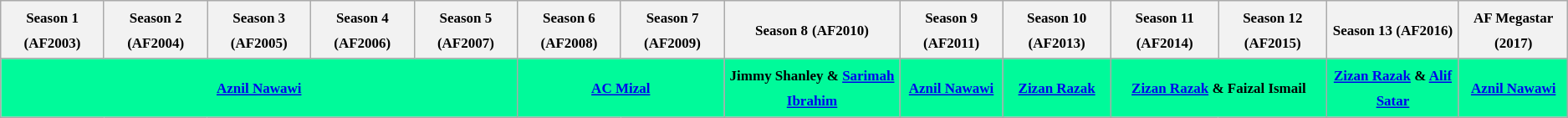<table class="wikitable" style="text-align: center; font-size:85%; line-height:20px;">
<tr>
<th><small>Season 1 (AF2003)</small></th>
<th><small>Season 2 (AF2004)</small></th>
<th><small>Season 3 (AF2005)</small></th>
<th><small>Season 4 (AF2006)</small></th>
<th><small>Season 5 (AF2007)</small></th>
<th><small>Season 6 (AF2008)</small></th>
<th><small>Season 7 (AF2009)</small></th>
<th><small>Season 8</small> <small>(AF2010)</small></th>
<th><small>Season 9 (AF2011)</small></th>
<th><small>Season 10 (AF2013)</small></th>
<th><small>Season 11 (AF2014)</small></th>
<th><small>Season 12 (AF2015)</small></th>
<th><small>Season 13 (AF2016)</small></th>
<th><small>AF Megastar (2017)</small></th>
</tr>
<tr>
<th colspan="5" style="background:#00FA9A";><a href='#'><small>Aznil Nawawi</small></a></th>
<th colspan="2" style="background:#00FA9A";><a href='#'><small>AC Mizal</small></a></th>
<th colspan="1" style="background:#00FA9A";><small>Jimmy Shanley & <a href='#'>Sarimah Ibrahim</a></small></th>
<th colspan="1" style="background:#00FA9A";><a href='#'><small>Aznil Nawawi</small></a></th>
<th colspan="1" style="background:#00FA9A";><a href='#'><small>Zizan Razak</small></a></th>
<th colspan="2" style="background:#00FA9A";><small><a href='#'>Zizan Razak</a> & Faizal Ismail</small></th>
<th colspan="1" style="background:#00FA9A";><small><a href='#'>Zizan Razak</a> & <a href='#'>Alif Satar</a></small></th>
<th colspan="1" style="background:#00FA9A";><a href='#'><small>Aznil Nawawi</small></a></th>
</tr>
</table>
